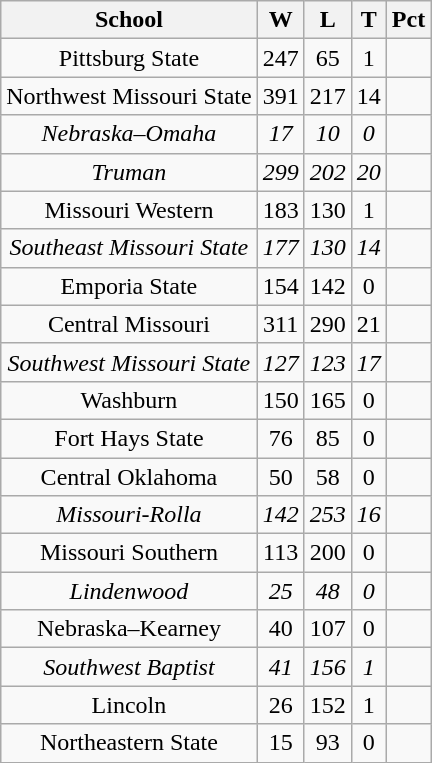<table class="wikitable sortable" style="text-align:center">
<tr>
<th>School</th>
<th>W</th>
<th>L</th>
<th>T</th>
<th>Pct</th>
</tr>
<tr>
<td>Pittsburg State</td>
<td>247</td>
<td>65</td>
<td>1</td>
<td></td>
</tr>
<tr>
<td>Northwest Missouri State</td>
<td>391</td>
<td>217</td>
<td>14</td>
<td></td>
</tr>
<tr>
<td><em>Nebraska–Omaha</em></td>
<td><em>17</em></td>
<td><em>10</em></td>
<td><em>0</em></td>
<td><em></em></td>
</tr>
<tr>
<td><em>Truman</em></td>
<td><em>299</em></td>
<td><em>202</em></td>
<td><em>20</em></td>
<td><em></em></td>
</tr>
<tr>
<td>Missouri Western</td>
<td>183</td>
<td>130</td>
<td>1</td>
<td></td>
</tr>
<tr>
<td><em>Southeast Missouri State</em></td>
<td><em>177</em></td>
<td><em>130</em></td>
<td><em>14</em></td>
<td><em></em></td>
</tr>
<tr>
<td>Emporia State</td>
<td>154</td>
<td>142</td>
<td>0</td>
<td></td>
</tr>
<tr>
<td>Central Missouri</td>
<td>311</td>
<td>290</td>
<td>21</td>
<td></td>
</tr>
<tr>
<td><em>Southwest Missouri State</em></td>
<td><em>127</em></td>
<td><em>123</em></td>
<td><em>17</em></td>
<td><em></em></td>
</tr>
<tr>
<td>Washburn</td>
<td>150</td>
<td>165</td>
<td>0</td>
<td></td>
</tr>
<tr>
<td>Fort Hays State</td>
<td>76</td>
<td>85</td>
<td>0</td>
<td></td>
</tr>
<tr>
<td>Central Oklahoma</td>
<td>50</td>
<td>58</td>
<td>0</td>
<td></td>
</tr>
<tr>
<td><em>Missouri-Rolla</em></td>
<td><em>142</em></td>
<td><em>253</em></td>
<td><em>16</em></td>
<td><em></em></td>
</tr>
<tr>
<td>Missouri Southern</td>
<td>113</td>
<td>200</td>
<td>0</td>
<td></td>
</tr>
<tr>
<td><em>Lindenwood</em></td>
<td><em>25</em></td>
<td><em>48</em></td>
<td><em>0</em></td>
<td><em></em></td>
</tr>
<tr>
<td>Nebraska–Kearney</td>
<td>40</td>
<td>107</td>
<td>0</td>
<td></td>
</tr>
<tr>
<td><em>Southwest Baptist</em></td>
<td><em>41</em></td>
<td><em>156</em></td>
<td><em>1</em></td>
<td><em></em></td>
</tr>
<tr>
<td>Lincoln</td>
<td>26</td>
<td>152</td>
<td>1</td>
<td></td>
</tr>
<tr>
<td>Northeastern State</td>
<td>15</td>
<td>93</td>
<td>0</td>
<td></td>
</tr>
</table>
